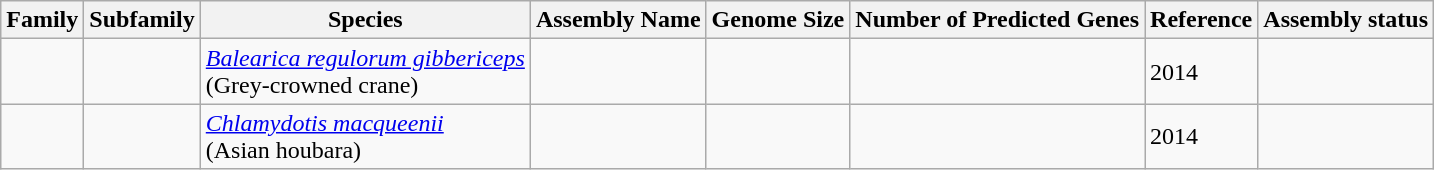<table class="wikitable sortable">
<tr>
<th>Family</th>
<th>Subfamily</th>
<th>Species</th>
<th>Assembly Name</th>
<th>Genome Size</th>
<th>Number of Predicted Genes</th>
<th>Reference</th>
<th>Assembly status</th>
</tr>
<tr>
<td></td>
<td></td>
<td><em><a href='#'>Balearica regulorum gibbericeps</a></em><br>(Grey-crowned crane)</td>
<td></td>
<td></td>
<td></td>
<td>2014</td>
<td></td>
</tr>
<tr>
<td></td>
<td></td>
<td><em><a href='#'>Chlamydotis macqueenii</a></em><br>(Asian houbara)</td>
<td></td>
<td></td>
<td></td>
<td>2014</td>
<td></td>
</tr>
</table>
